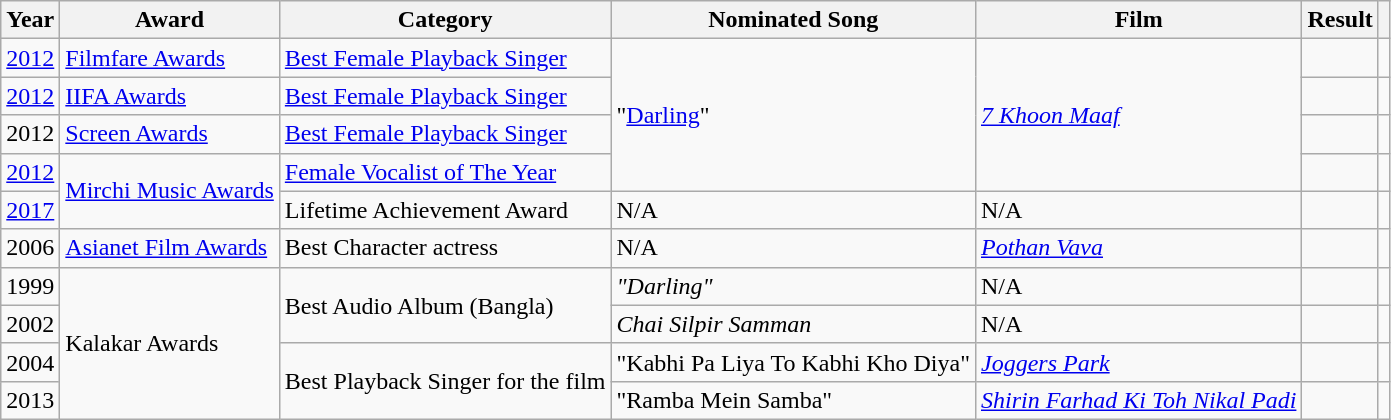<table class="wikitable plainrowheaders sortable">
<tr>
<th scope="col">Year</th>
<th scope="col">Award</th>
<th scope="col">Category</th>
<th scope="col">Nominated Song</th>
<th scope="col">Film</th>
<th scope="col">Result</th>
<th class="unsortable"></th>
</tr>
<tr>
<td><a href='#'>2012</a></td>
<td><a href='#'>Filmfare Awards</a></td>
<td><a href='#'>Best Female Playback Singer</a></td>
<td rowspan="4">"<a href='#'>Darling</a>"</td>
<td rowspan="4"><em><a href='#'>7 Khoon Maaf</a></em></td>
<td></td>
<td></td>
</tr>
<tr>
<td><a href='#'>2012</a></td>
<td><a href='#'>IIFA Awards</a></td>
<td><a href='#'>Best Female Playback Singer</a></td>
<td></td>
<td></td>
</tr>
<tr>
<td>2012</td>
<td><a href='#'>Screen Awards</a></td>
<td><a href='#'>Best Female Playback Singer</a></td>
<td></td>
<td></td>
</tr>
<tr>
<td><a href='#'>2012</a></td>
<td rowspan="2"><a href='#'>Mirchi Music Awards</a></td>
<td><a href='#'>Female Vocalist of The Year</a></td>
<td></td>
<td></td>
</tr>
<tr>
<td><a href='#'>2017</a></td>
<td>Lifetime Achievement Award</td>
<td>N/A</td>
<td>N/A</td>
<td></td>
<td></td>
</tr>
<tr>
<td>2006</td>
<td><a href='#'>Asianet Film Awards</a></td>
<td>Best Character actress</td>
<td>N/A</td>
<td><em><a href='#'>Pothan Vava</a></em></td>
<td></td>
<td></td>
</tr>
<tr>
<td>1999</td>
<td rowspan="4">Kalakar Awards</td>
<td rowspan="2">Best Audio Album (Bangla)</td>
<td><em>"Darling"</em></td>
<td>N/A</td>
<td></td>
<td></td>
</tr>
<tr>
<td>2002</td>
<td><em>Chai Silpir Samman</em></td>
<td>N/A</td>
<td></td>
<td></td>
</tr>
<tr>
<td>2004</td>
<td rowspan="2">Best Playback Singer for the film</td>
<td>"Kabhi Pa Liya To Kabhi Kho Diya"</td>
<td><em><a href='#'>Joggers Park</a></em></td>
<td></td>
<td></td>
</tr>
<tr>
<td>2013</td>
<td>"Ramba Mein Samba"</td>
<td><em><a href='#'>Shirin Farhad Ki Toh Nikal Padi</a></em></td>
<td></td>
<td></td>
</tr>
</table>
